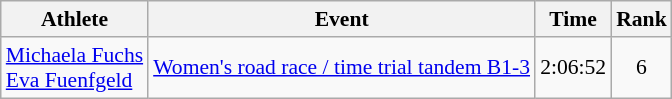<table class=wikitable style="font-size:90%">
<tr>
<th>Athlete</th>
<th>Event</th>
<th>Time</th>
<th>Rank</th>
</tr>
<tr>
<td><a href='#'>Michaela Fuchs</a><br> <a href='#'>Eva Fuenfgeld</a></td>
<td><a href='#'>Women's road race / time trial tandem B1-3</a></td>
<td style="text-align:center;">2:06:52</td>
<td style="text-align:center;">6</td>
</tr>
</table>
